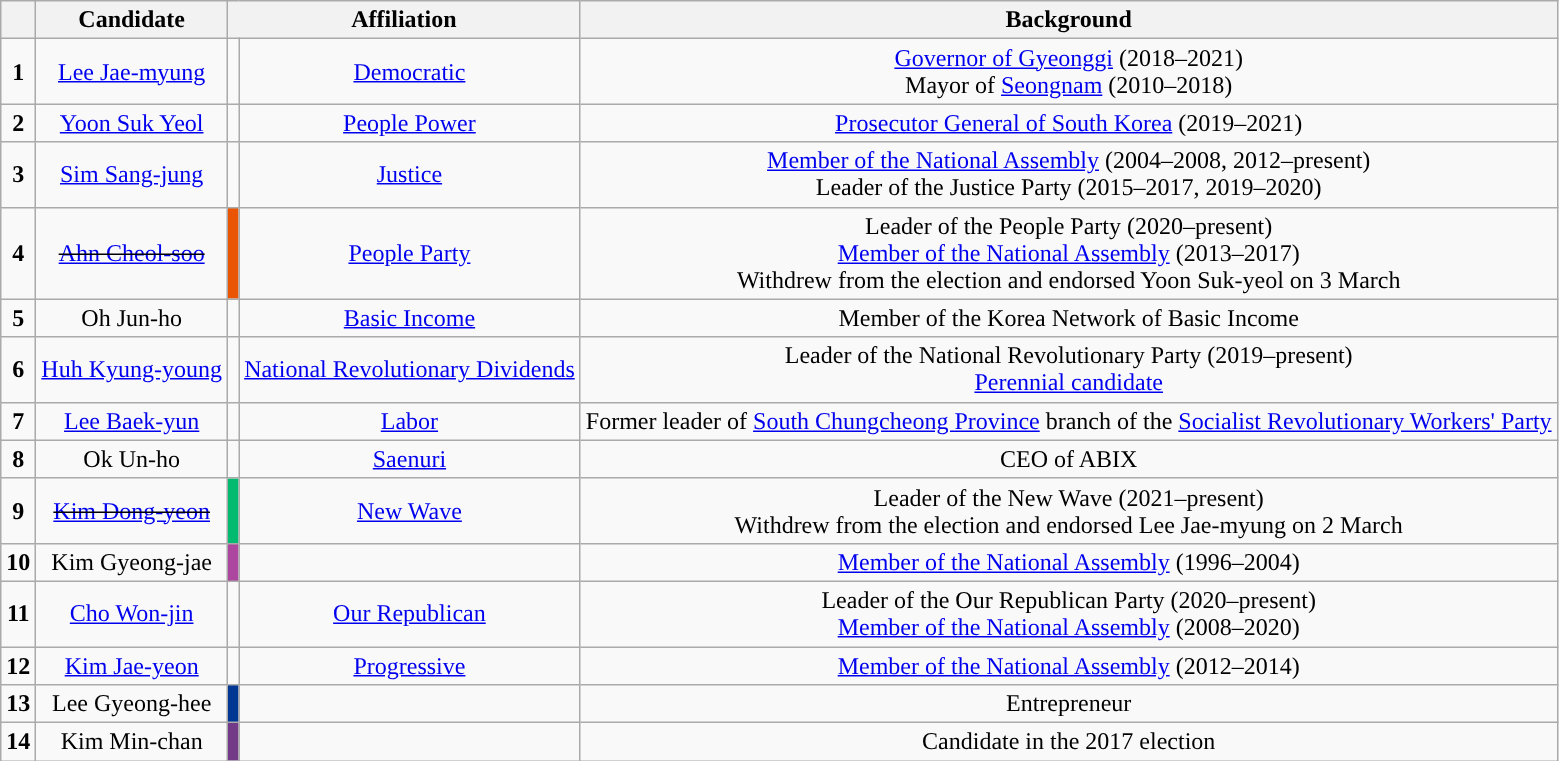<table class="wikitable" style="text-align:center">
<tr>
<th></th>
<th>Candidate</th>
<th colspan="2">Affiliation</th>
<th>Background</th>
</tr>
<tr>
<td><strong>1</strong></td>
<td><a href='#'>Lee Jae-myung</a></td>
<td style="background:"></td>
<td><a href='#'>Democratic</a></td>
<td><a href='#'>Governor of Gyeonggi</a> (2018–2021)<br>Mayor of <a href='#'>Seongnam</a> (2010–2018)</td>
</tr>
<tr>
<td><strong>2</strong></td>
<td><a href='#'>Yoon Suk Yeol</a></td>
<td style="background:"></td>
<td><a href='#'>People Power</a></td>
<td><a href='#'>Prosecutor General of South Korea</a> (2019–2021)</td>
</tr>
<tr>
<td><strong>3</strong></td>
<td><a href='#'>Sim Sang-jung</a></td>
<td style="background:"></td>
<td><a href='#'>Justice</a></td>
<td><a href='#'>Member of the National Assembly</a> (2004–2008, 2012–present)<br>Leader of the Justice Party (2015–2017, 2019–2020)</td>
</tr>
<tr>
<td><strong>4</strong></td>
<td><s><a href='#'>Ahn Cheol-soo</a></s></td>
<td style="background:#EA5504"></td>
<td><a href='#'>People Party</a></td>
<td>Leader of the People Party (2020–present)<br><a href='#'>Member of the National Assembly</a> (2013–2017)<br>Withdrew from the election and endorsed Yoon Suk-yeol on 3 March</td>
</tr>
<tr>
<td><strong>5</strong></td>
<td>Oh Jun-ho</td>
<td style="background:"></td>
<td><a href='#'>Basic Income</a></td>
<td>Member of the Korea Network of Basic Income</td>
</tr>
<tr>
<td><strong>6</strong></td>
<td><a href='#'>Huh Kyung-young</a></td>
<td style="background:"></td>
<td><a href='#'>National Revolutionary Dividends</a></td>
<td>Leader of the National Revolutionary Party (2019–present)<br><a href='#'>Perennial candidate</a></td>
</tr>
<tr>
<td><strong>7</strong></td>
<td><a href='#'>Lee Baek-yun</a></td>
<td style="background:"></td>
<td><a href='#'>Labor</a></td>
<td>Former leader of <a href='#'>South Chungcheong Province</a> branch of the <a href='#'>Socialist Revolutionary Workers' Party</a></td>
</tr>
<tr>
<td><strong>8</strong></td>
<td>Ok Un-ho</td>
<td style="background:"></td>
<td><a href='#'>Saenuri</a></td>
<td>CEO of ABIX</td>
</tr>
<tr>
<td><strong>9</strong></td>
<td><s><a href='#'>Kim Dong-yeon</a></s></td>
<td style="background:#02BB71"></td>
<td><a href='#'>New Wave</a></td>
<td>Leader of the New Wave (2021–present)<br> Withdrew from the election and endorsed Lee Jae-myung on 2 March</td>
</tr>
<tr>
<td><strong>10</strong></td>
<td>Kim Gyeong-jae</td>
<td style="background:#AD469F"></td>
<td></td>
<td><a href='#'>Member of the National Assembly</a> (1996–2004)</td>
</tr>
<tr>
<td><strong>11</strong></td>
<td><a href='#'>Cho Won-jin</a></td>
<td style="background:"></td>
<td><a href='#'>Our Republican</a></td>
<td>Leader of the Our Republican Party (2020–present)<br><a href='#'>Member of the National Assembly</a> (2008–2020)</td>
</tr>
<tr>
<td><strong>12</strong></td>
<td><a href='#'>Kim Jae-yeon</a></td>
<td style="background:"></td>
<td><a href='#'>Progressive</a></td>
<td><a href='#'>Member of the National Assembly</a> (2012–2014)</td>
</tr>
<tr>
<td><strong>13</strong></td>
<td>Lee Gyeong-hee</td>
<td style="background:#003793"></td>
<td></td>
<td>Entrepreneur</td>
</tr>
<tr>
<td><strong>14</strong></td>
<td>Kim Min-chan</td>
<td style="background:#733A87"></td>
<td></td>
<td>Candidate in the 2017 election</td>
</tr>
</table>
